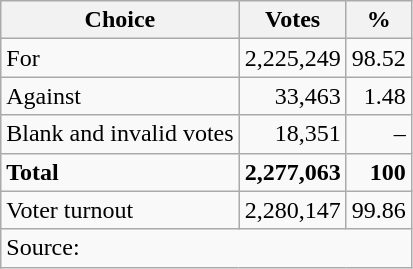<table class=wikitable style=text-align:right>
<tr>
<th>Choice</th>
<th>Votes</th>
<th>%</th>
</tr>
<tr>
<td align=left> For</td>
<td>2,225,249</td>
<td>98.52</td>
</tr>
<tr>
<td align=left>Against</td>
<td>33,463</td>
<td>1.48</td>
</tr>
<tr>
<td align=left>Blank and invalid votes</td>
<td>18,351</td>
<td>–</td>
</tr>
<tr>
<td align=left><strong>Total</strong></td>
<td><strong>2,277,063</strong></td>
<td><strong>100</strong></td>
</tr>
<tr>
<td align=left>Voter turnout</td>
<td>2,280,147</td>
<td>99.86</td>
</tr>
<tr>
<td align=left colspan=3>Source: </td>
</tr>
</table>
